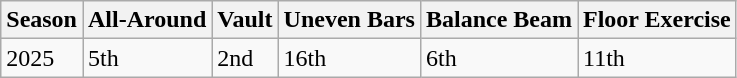<table class="wikitable">
<tr>
<th>Season</th>
<th>All-Around</th>
<th>Vault</th>
<th>Uneven Bars</th>
<th>Balance Beam</th>
<th>Floor Exercise</th>
</tr>
<tr>
<td>2025</td>
<td>5th</td>
<td>2nd</td>
<td>16th</td>
<td>6th</td>
<td>11th</td>
</tr>
</table>
